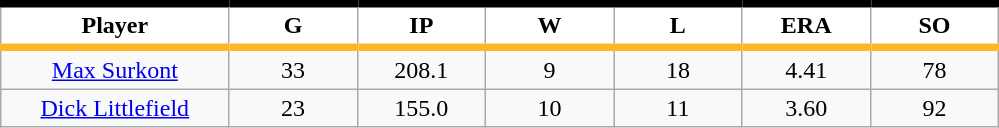<table class="wikitable sortable">
<tr>
<th style="background:#FFFFFF; border-top:#000000 5px solid; border-bottom:#FDB827 5px solid;" width="16%">Player</th>
<th style="background:#FFFFFF; border-top:#000000 5px solid; border-bottom:#FDB827 5px solid;" width="9%">G</th>
<th style="background:#FFFFFF; border-top:#000000 5px solid; border-bottom:#FDB827 5px solid;" width="9%">IP</th>
<th style="background:#FFFFFF; border-top:#000000 5px solid; border-bottom:#FDB827 5px solid;" width="9%">W</th>
<th style="background:#FFFFFF; border-top:#000000 5px solid; border-bottom:#FDB827 5px solid;" width="9%">L</th>
<th style="background:#FFFFFF; border-top:#000000 5px solid; border-bottom:#FDB827 5px solid;" width="9%">ERA</th>
<th style="background:#FFFFFF; border-top:#000000 5px solid; border-bottom:#FDB827 5px solid;" width="9%">SO</th>
</tr>
<tr align="center">
<td><a href='#'>Max Surkont</a></td>
<td>33</td>
<td>208.1</td>
<td>9</td>
<td>18</td>
<td>4.41</td>
<td>78</td>
</tr>
<tr align=center>
<td><a href='#'>Dick Littlefield</a></td>
<td>23</td>
<td>155.0</td>
<td>10</td>
<td>11</td>
<td>3.60</td>
<td>92</td>
</tr>
</table>
